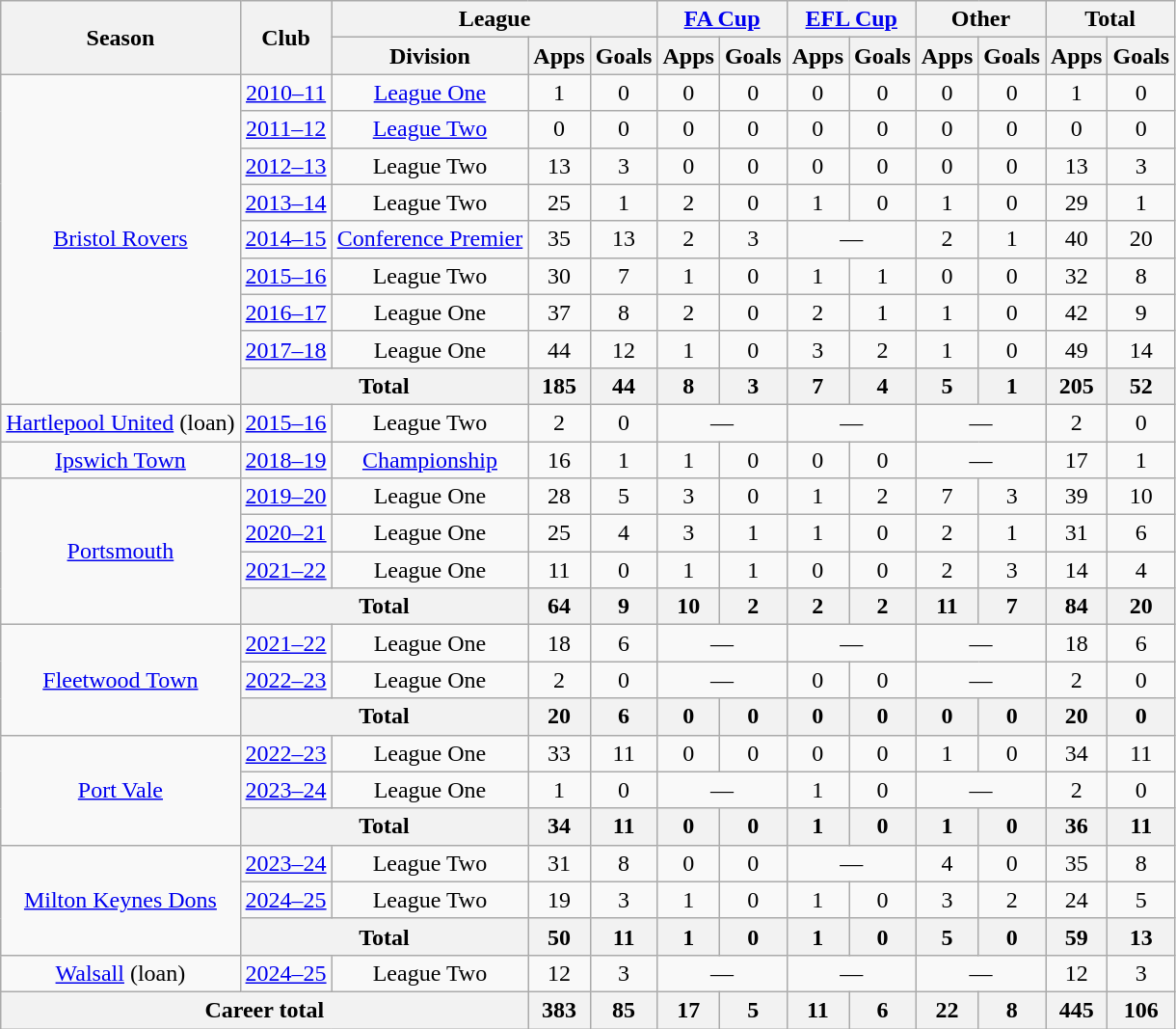<table class="wikitable" style="text-align:center">
<tr>
<th rowspan="2">Season</th>
<th rowspan="2">Club</th>
<th colspan="3">League</th>
<th colspan="2"><a href='#'>FA Cup</a></th>
<th colspan="2"><a href='#'>EFL Cup</a></th>
<th colspan="2">Other</th>
<th colspan="2">Total</th>
</tr>
<tr>
<th>Division</th>
<th>Apps</th>
<th>Goals</th>
<th>Apps</th>
<th>Goals</th>
<th>Apps</th>
<th>Goals</th>
<th>Apps</th>
<th>Goals</th>
<th>Apps</th>
<th>Goals</th>
</tr>
<tr>
<td rowspan="9"><a href='#'>Bristol Rovers</a></td>
<td><a href='#'>2010–11</a></td>
<td><a href='#'>League One</a></td>
<td>1</td>
<td>0</td>
<td>0</td>
<td>0</td>
<td>0</td>
<td>0</td>
<td>0</td>
<td>0</td>
<td>1</td>
<td>0</td>
</tr>
<tr>
<td><a href='#'>2011–12</a></td>
<td><a href='#'>League Two</a></td>
<td>0</td>
<td>0</td>
<td>0</td>
<td>0</td>
<td>0</td>
<td>0</td>
<td>0</td>
<td>0</td>
<td>0</td>
<td>0</td>
</tr>
<tr>
<td><a href='#'>2012–13</a></td>
<td>League Two</td>
<td>13</td>
<td>3</td>
<td>0</td>
<td>0</td>
<td>0</td>
<td>0</td>
<td>0</td>
<td>0</td>
<td>13</td>
<td>3</td>
</tr>
<tr>
<td><a href='#'>2013–14</a></td>
<td>League Two</td>
<td>25</td>
<td>1</td>
<td>2</td>
<td>0</td>
<td>1</td>
<td>0</td>
<td>1</td>
<td>0</td>
<td>29</td>
<td>1</td>
</tr>
<tr>
<td><a href='#'>2014–15</a></td>
<td><a href='#'>Conference Premier</a></td>
<td>35</td>
<td>13</td>
<td>2</td>
<td>3</td>
<td colspan="2">—</td>
<td>2</td>
<td>1</td>
<td>40</td>
<td>20</td>
</tr>
<tr>
<td><a href='#'>2015–16</a></td>
<td>League Two</td>
<td>30</td>
<td>7</td>
<td>1</td>
<td>0</td>
<td>1</td>
<td>1</td>
<td>0</td>
<td>0</td>
<td>32</td>
<td>8</td>
</tr>
<tr>
<td><a href='#'>2016–17</a></td>
<td>League One</td>
<td>37</td>
<td>8</td>
<td>2</td>
<td>0</td>
<td>2</td>
<td>1</td>
<td>1</td>
<td>0</td>
<td>42</td>
<td>9</td>
</tr>
<tr>
<td><a href='#'>2017–18</a></td>
<td>League One</td>
<td>44</td>
<td>12</td>
<td>1</td>
<td>0</td>
<td>3</td>
<td>2</td>
<td>1</td>
<td>0</td>
<td>49</td>
<td>14</td>
</tr>
<tr>
<th colspan="2">Total</th>
<th>185</th>
<th>44</th>
<th>8</th>
<th>3</th>
<th>7</th>
<th>4</th>
<th>5</th>
<th>1</th>
<th>205</th>
<th>52</th>
</tr>
<tr>
<td><a href='#'>Hartlepool United</a> (loan)</td>
<td><a href='#'>2015–16</a></td>
<td>League Two</td>
<td>2</td>
<td>0</td>
<td colspan="2">—</td>
<td colspan="2">—</td>
<td colspan="2">—</td>
<td>2</td>
<td>0</td>
</tr>
<tr>
<td><a href='#'>Ipswich Town</a></td>
<td><a href='#'>2018–19</a></td>
<td><a href='#'>Championship</a></td>
<td>16</td>
<td>1</td>
<td>1</td>
<td>0</td>
<td>0</td>
<td>0</td>
<td colspan="2">—</td>
<td>17</td>
<td>1</td>
</tr>
<tr>
<td rowspan="4"><a href='#'>Portsmouth</a></td>
<td><a href='#'>2019–20</a></td>
<td>League One</td>
<td>28</td>
<td>5</td>
<td>3</td>
<td>0</td>
<td>1</td>
<td>2</td>
<td>7</td>
<td>3</td>
<td>39</td>
<td>10</td>
</tr>
<tr>
<td><a href='#'>2020–21</a></td>
<td>League One</td>
<td>25</td>
<td>4</td>
<td>3</td>
<td>1</td>
<td>1</td>
<td>0</td>
<td>2</td>
<td>1</td>
<td>31</td>
<td>6</td>
</tr>
<tr>
<td><a href='#'>2021–22</a></td>
<td>League One</td>
<td>11</td>
<td>0</td>
<td>1</td>
<td>1</td>
<td>0</td>
<td>0</td>
<td>2</td>
<td>3</td>
<td>14</td>
<td>4</td>
</tr>
<tr>
<th colspan="2">Total</th>
<th>64</th>
<th>9</th>
<th>10</th>
<th>2</th>
<th>2</th>
<th>2</th>
<th>11</th>
<th>7</th>
<th>84</th>
<th>20</th>
</tr>
<tr>
<td rowspan="3"><a href='#'>Fleetwood Town</a></td>
<td><a href='#'>2021–22</a></td>
<td>League One</td>
<td>18</td>
<td>6</td>
<td colspan="2">—</td>
<td colspan="2">—</td>
<td colspan="2">—</td>
<td>18</td>
<td>6</td>
</tr>
<tr>
<td><a href='#'>2022–23</a></td>
<td>League One</td>
<td>2</td>
<td>0</td>
<td colspan="2">—</td>
<td>0</td>
<td>0</td>
<td colspan="2">—</td>
<td>2</td>
<td>0</td>
</tr>
<tr>
<th colspan="2">Total</th>
<th>20</th>
<th>6</th>
<th>0</th>
<th>0</th>
<th>0</th>
<th>0</th>
<th>0</th>
<th>0</th>
<th>20</th>
<th>0</th>
</tr>
<tr>
<td rowspan="3"><a href='#'>Port Vale</a></td>
<td><a href='#'>2022–23</a></td>
<td>League One</td>
<td>33</td>
<td>11</td>
<td>0</td>
<td>0</td>
<td>0</td>
<td>0</td>
<td>1</td>
<td>0</td>
<td>34</td>
<td>11</td>
</tr>
<tr>
<td><a href='#'>2023–24</a></td>
<td>League One</td>
<td>1</td>
<td>0</td>
<td colspan="2">—</td>
<td>1</td>
<td>0</td>
<td colspan="2">—</td>
<td>2</td>
<td>0</td>
</tr>
<tr>
<th colspan="2">Total</th>
<th>34</th>
<th>11</th>
<th>0</th>
<th>0</th>
<th>1</th>
<th>0</th>
<th>1</th>
<th>0</th>
<th>36</th>
<th>11</th>
</tr>
<tr>
<td rowspan="3"><a href='#'>Milton Keynes Dons</a></td>
<td><a href='#'>2023–24</a></td>
<td>League Two</td>
<td>31</td>
<td>8</td>
<td>0</td>
<td>0</td>
<td colspan="2">—</td>
<td>4</td>
<td>0</td>
<td>35</td>
<td>8</td>
</tr>
<tr>
<td><a href='#'>2024–25</a></td>
<td>League Two</td>
<td>19</td>
<td>3</td>
<td>1</td>
<td>0</td>
<td>1</td>
<td>0</td>
<td>3</td>
<td>2</td>
<td>24</td>
<td>5</td>
</tr>
<tr>
<th colspan="2">Total</th>
<th>50</th>
<th>11</th>
<th>1</th>
<th>0</th>
<th>1</th>
<th>0</th>
<th>5</th>
<th>0</th>
<th>59</th>
<th>13</th>
</tr>
<tr>
<td><a href='#'>Walsall</a> (loan)</td>
<td><a href='#'>2024–25</a></td>
<td>League Two</td>
<td>12</td>
<td>3</td>
<td colspan="2">—</td>
<td colspan="2">—</td>
<td colspan="2">—</td>
<td>12</td>
<td>3</td>
</tr>
<tr>
<th colspan="3">Career total</th>
<th>383</th>
<th>85</th>
<th>17</th>
<th>5</th>
<th>11</th>
<th>6</th>
<th>22</th>
<th>8</th>
<th>445</th>
<th>106</th>
</tr>
</table>
